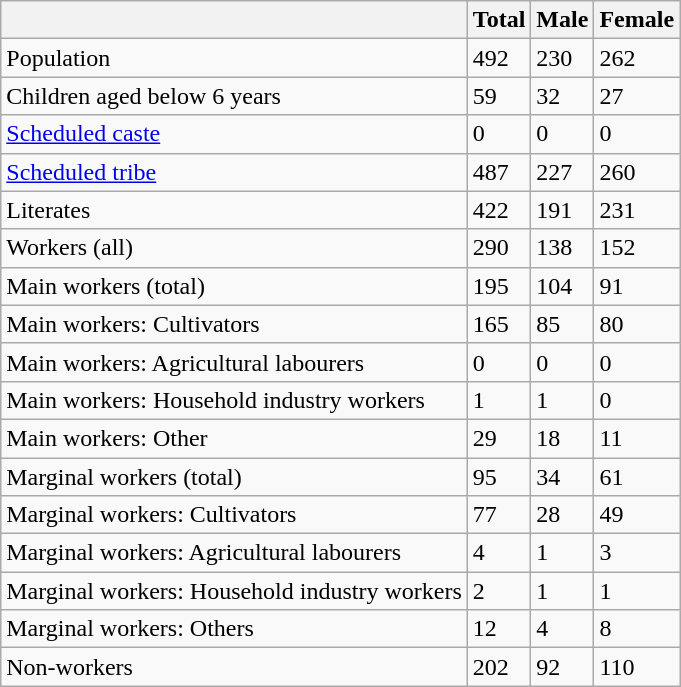<table class="wikitable sortable">
<tr>
<th></th>
<th>Total</th>
<th>Male</th>
<th>Female</th>
</tr>
<tr>
<td>Population</td>
<td>492</td>
<td>230</td>
<td>262</td>
</tr>
<tr>
<td>Children aged below 6 years</td>
<td>59</td>
<td>32</td>
<td>27</td>
</tr>
<tr>
<td><a href='#'>Scheduled caste</a></td>
<td>0</td>
<td>0</td>
<td>0</td>
</tr>
<tr>
<td><a href='#'>Scheduled tribe</a></td>
<td>487</td>
<td>227</td>
<td>260</td>
</tr>
<tr>
<td>Literates</td>
<td>422</td>
<td>191</td>
<td>231</td>
</tr>
<tr>
<td>Workers (all)</td>
<td>290</td>
<td>138</td>
<td>152</td>
</tr>
<tr>
<td>Main workers (total)</td>
<td>195</td>
<td>104</td>
<td>91</td>
</tr>
<tr>
<td>Main workers: Cultivators</td>
<td>165</td>
<td>85</td>
<td>80</td>
</tr>
<tr>
<td>Main workers: Agricultural labourers</td>
<td>0</td>
<td>0</td>
<td>0</td>
</tr>
<tr>
<td>Main workers: Household industry workers</td>
<td>1</td>
<td>1</td>
<td>0</td>
</tr>
<tr>
<td>Main workers: Other</td>
<td>29</td>
<td>18</td>
<td>11</td>
</tr>
<tr>
<td>Marginal workers (total)</td>
<td>95</td>
<td>34</td>
<td>61</td>
</tr>
<tr>
<td>Marginal workers: Cultivators</td>
<td>77</td>
<td>28</td>
<td>49</td>
</tr>
<tr>
<td>Marginal workers: Agricultural labourers</td>
<td>4</td>
<td>1</td>
<td>3</td>
</tr>
<tr>
<td>Marginal workers: Household industry workers</td>
<td>2</td>
<td>1</td>
<td>1</td>
</tr>
<tr>
<td>Marginal workers: Others</td>
<td>12</td>
<td>4</td>
<td>8</td>
</tr>
<tr>
<td>Non-workers</td>
<td>202</td>
<td>92</td>
<td>110</td>
</tr>
</table>
